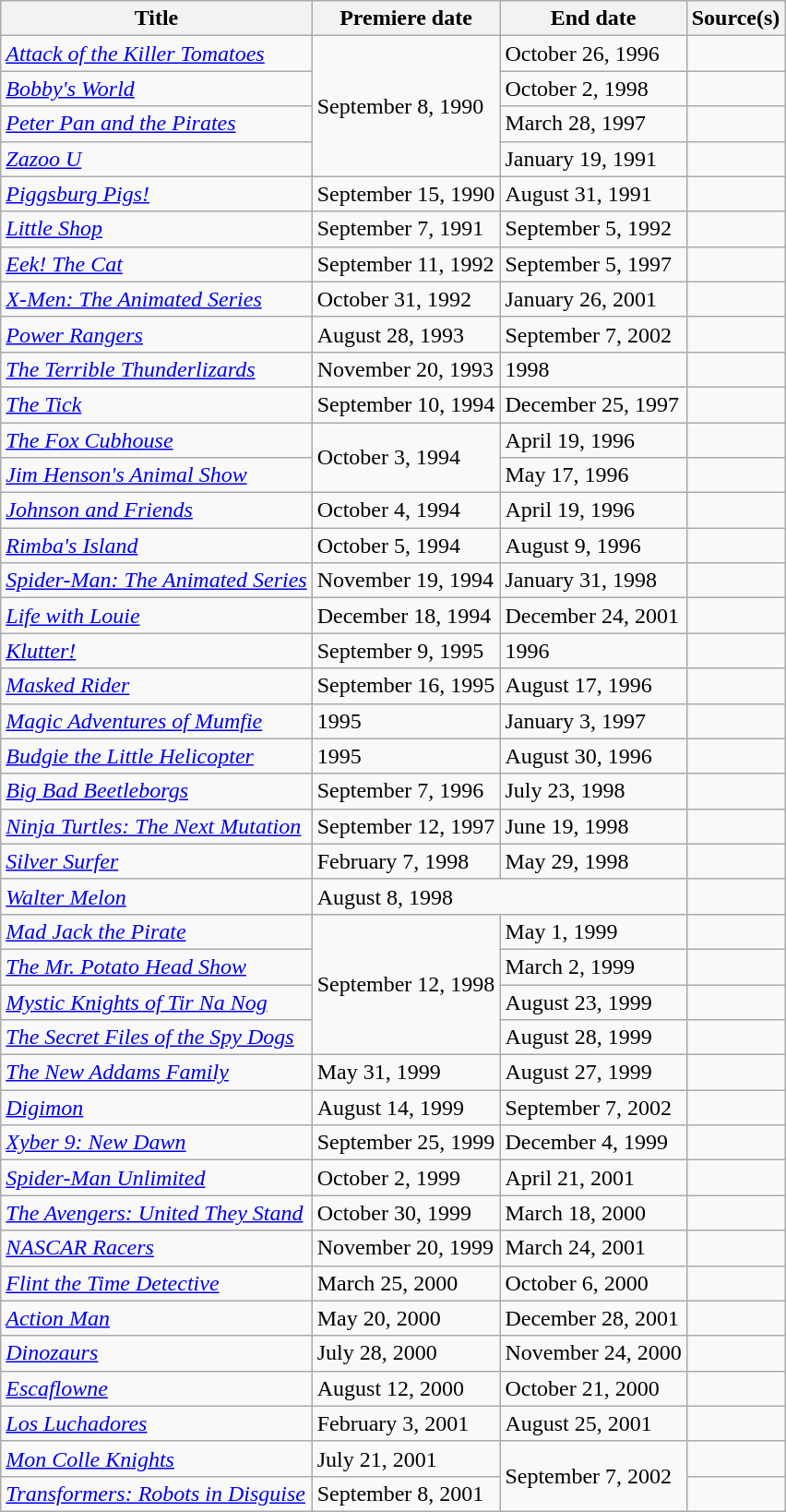<table class="wikitable sortable">
<tr>
<th>Title</th>
<th>Premiere date</th>
<th>End date</th>
<th>Source(s)</th>
</tr>
<tr>
<td><em><a href='#'>Attack of the Killer Tomatoes</a></em></td>
<td rowspan=4>September 8, 1990</td>
<td>October 26, 1996</td>
<td></td>
</tr>
<tr>
<td><em><a href='#'>Bobby's World</a></em></td>
<td>October 2, 1998</td>
<td></td>
</tr>
<tr>
<td><em><a href='#'>Peter Pan and the Pirates</a></em></td>
<td>March 28, 1997</td>
<td></td>
</tr>
<tr>
<td><em><a href='#'>Zazoo U</a></em></td>
<td>January 19, 1991</td>
<td></td>
</tr>
<tr>
<td><em><a href='#'>Piggsburg Pigs!</a></em></td>
<td>September 15, 1990</td>
<td>August 31, 1991</td>
<td></td>
</tr>
<tr>
<td><em><a href='#'>Little Shop</a></em></td>
<td>September 7, 1991</td>
<td>September 5, 1992</td>
<td></td>
</tr>
<tr>
<td><em><a href='#'>Eek! The Cat</a></em></td>
<td>September 11, 1992</td>
<td>September 5, 1997</td>
<td></td>
</tr>
<tr>
<td><em><a href='#'>X-Men: The Animated Series</a></em></td>
<td>October 31, 1992</td>
<td>January 26, 2001</td>
<td></td>
</tr>
<tr>
<td><em><a href='#'>Power Rangers</a></em></td>
<td>August 28, 1993</td>
<td>September 7, 2002</td>
<td></td>
</tr>
<tr>
<td><em><a href='#'>The Terrible Thunderlizards</a></em></td>
<td>November 20, 1993</td>
<td>1998</td>
<td></td>
</tr>
<tr>
<td><em><a href='#'>The Tick</a></em></td>
<td>September 10, 1994</td>
<td>December 25, 1997</td>
<td></td>
</tr>
<tr>
<td><em><a href='#'>The Fox Cubhouse</a></em></td>
<td rowspan=2>October 3, 1994</td>
<td>April 19, 1996</td>
<td></td>
</tr>
<tr>
<td><em><a href='#'>Jim Henson's Animal Show</a></em></td>
<td>May 17, 1996</td>
<td></td>
</tr>
<tr>
<td><em><a href='#'>Johnson and Friends</a></em></td>
<td>October 4, 1994</td>
<td>April 19, 1996</td>
<td></td>
</tr>
<tr>
<td><em><a href='#'>Rimba's Island</a></em></td>
<td>October 5, 1994</td>
<td>August 9, 1996</td>
<td></td>
</tr>
<tr>
<td><em><a href='#'>Spider-Man: The Animated Series</a></em></td>
<td>November 19, 1994</td>
<td>January 31, 1998</td>
<td></td>
</tr>
<tr>
<td><em><a href='#'>Life with Louie</a></em></td>
<td>December 18, 1994</td>
<td>December 24, 2001</td>
<td></td>
</tr>
<tr>
<td><em><a href='#'>Klutter!</a></em></td>
<td>September 9, 1995</td>
<td>1996</td>
<td></td>
</tr>
<tr>
<td><em><a href='#'>Masked Rider</a></em></td>
<td>September 16, 1995</td>
<td>August 17, 1996</td>
<td></td>
</tr>
<tr>
<td><em><a href='#'>Magic Adventures of Mumfie</a></em></td>
<td>1995</td>
<td>January 3, 1997</td>
<td></td>
</tr>
<tr>
<td><em><a href='#'>Budgie the Little Helicopter</a></em></td>
<td>1995</td>
<td>August 30, 1996</td>
<td></td>
</tr>
<tr>
<td><em><a href='#'>Big Bad Beetleborgs</a></em></td>
<td>September 7, 1996</td>
<td>July 23, 1998</td>
<td></td>
</tr>
<tr>
<td><em><a href='#'>Ninja Turtles: The Next Mutation</a></em></td>
<td>September 12, 1997</td>
<td>June 19, 1998</td>
<td></td>
</tr>
<tr>
<td><em><a href='#'>Silver Surfer</a></em></td>
<td>February 7, 1998</td>
<td>May 29, 1998</td>
<td></td>
</tr>
<tr>
<td><em><a href='#'>Walter Melon</a></em></td>
<td colspan=2>August 8, 1998</td>
<td></td>
</tr>
<tr>
<td><em><a href='#'>Mad Jack the Pirate</a></em></td>
<td rowspan=4>September 12, 1998</td>
<td>May 1, 1999</td>
<td></td>
</tr>
<tr>
<td><em><a href='#'>The Mr. Potato Head Show</a></em></td>
<td>March 2, 1999</td>
<td></td>
</tr>
<tr>
<td><em><a href='#'>Mystic Knights of Tir Na Nog</a></em></td>
<td>August 23, 1999</td>
<td></td>
</tr>
<tr>
<td><em><a href='#'>The Secret Files of the Spy Dogs</a></em></td>
<td>August 28, 1999</td>
<td></td>
</tr>
<tr>
<td><em><a href='#'>The New Addams Family</a></em></td>
<td>May 31, 1999</td>
<td>August 27, 1999</td>
<td></td>
</tr>
<tr>
<td><em><a href='#'>Digimon</a></em></td>
<td>August 14, 1999</td>
<td>September 7, 2002</td>
<td></td>
</tr>
<tr>
<td><em><a href='#'>Xyber 9: New Dawn</a></em></td>
<td>September 25, 1999</td>
<td>December 4, 1999</td>
<td></td>
</tr>
<tr>
<td><em><a href='#'>Spider-Man Unlimited</a></em></td>
<td>October 2, 1999</td>
<td>April 21, 2001</td>
<td></td>
</tr>
<tr>
<td><em><a href='#'>The Avengers: United They Stand</a></em></td>
<td>October 30, 1999</td>
<td>March 18, 2000</td>
<td></td>
</tr>
<tr>
<td><em><a href='#'>NASCAR Racers</a></em></td>
<td>November 20, 1999</td>
<td>March 24, 2001</td>
<td></td>
</tr>
<tr>
<td><em><a href='#'>Flint the Time Detective</a></em></td>
<td>March 25, 2000</td>
<td>October 6, 2000</td>
<td></td>
</tr>
<tr>
<td><em><a href='#'>Action Man</a></em></td>
<td>May 20, 2000</td>
<td>December 28, 2001</td>
<td></td>
</tr>
<tr>
<td><em><a href='#'>Dinozaurs</a></em></td>
<td>July 28, 2000</td>
<td>November 24, 2000</td>
<td></td>
</tr>
<tr>
<td><em><a href='#'>Escaflowne</a></em></td>
<td>August 12, 2000</td>
<td>October 21, 2000</td>
<td></td>
</tr>
<tr>
<td><em><a href='#'>Los Luchadores</a></em></td>
<td>February 3, 2001</td>
<td>August 25, 2001</td>
<td></td>
</tr>
<tr>
<td><em><a href='#'>Mon Colle Knights</a></em></td>
<td>July 21, 2001</td>
<td rowspan=2>September 7, 2002</td>
<td></td>
</tr>
<tr>
<td><em><a href='#'>Transformers: Robots in Disguise</a></em></td>
<td>September 8, 2001</td>
<td></td>
</tr>
</table>
